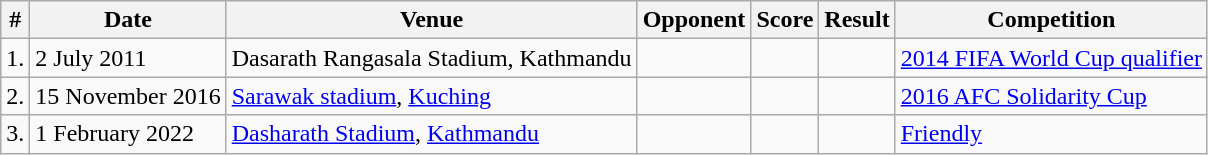<table class="wikitable">
<tr>
<th>#</th>
<th>Date</th>
<th>Venue</th>
<th>Opponent</th>
<th>Score</th>
<th>Result</th>
<th>Competition</th>
</tr>
<tr>
<td>1.</td>
<td>2 July 2011</td>
<td>Dasarath Rangasala Stadium, Kathmandu</td>
<td></td>
<td></td>
<td></td>
<td><a href='#'>2014 FIFA World Cup qualifier</a></td>
</tr>
<tr>
<td>2.</td>
<td>15 November 2016</td>
<td><a href='#'>Sarawak stadium</a>, <a href='#'>Kuching</a></td>
<td></td>
<td></td>
<td></td>
<td><a href='#'>2016 AFC Solidarity Cup</a></td>
</tr>
<tr>
<td>3.</td>
<td>1 February 2022</td>
<td><a href='#'>Dasharath Stadium</a>, <a href='#'>Kathmandu</a></td>
<td></td>
<td></td>
<td></td>
<td><a href='#'> Friendly</a></td>
</tr>
</table>
